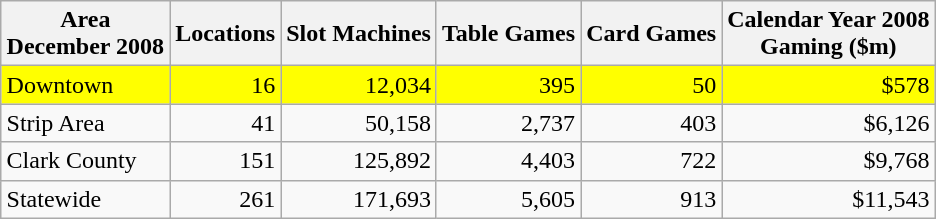<table class="wikitable" border="1" style="margin: 1em auto 1em auto">
<tr>
<th align="left">Area <br> December 2008</th>
<th align="center">Locations</th>
<th align="center">Slot Machines</th>
<th align="center">Table Games</th>
<th align="center">Card Games</th>
<th align="center">Calendar Year 2008 <br> Gaming ($m)</th>
</tr>
<tr>
<td style="background:yellow" align="left">Downtown</td>
<td style="background:yellow" align="right">16</td>
<td style="background:yellow" align="right">12,034</td>
<td style="background:yellow" align="right">395</td>
<td style="background:yellow" align="right">50</td>
<td style="background:yellow" align="right">$578</td>
</tr>
<tr>
<td align="left">Strip Area</td>
<td align="right">41</td>
<td align="right">50,158</td>
<td align="right">2,737</td>
<td align="right">403</td>
<td align="right">$6,126</td>
</tr>
<tr>
<td align="left">Clark County</td>
<td align="right">151</td>
<td align="right">125,892</td>
<td align="right">4,403</td>
<td align="right">722</td>
<td align="right">$9,768</td>
</tr>
<tr>
<td align="left">Statewide</td>
<td align="right">261</td>
<td align="right">171,693</td>
<td align="right">5,605</td>
<td align="right">913</td>
<td align="right">$11,543</td>
</tr>
</table>
